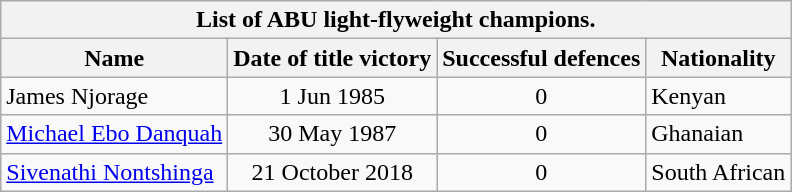<table class="wikitable">
<tr>
<th colspan=4>List of ABU light-flyweight champions.</th>
</tr>
<tr>
<th>Name</th>
<th>Date of title victory</th>
<th>Successful defences</th>
<th>Nationality</th>
</tr>
<tr align=center>
<td align=left>James Njorage</td>
<td>1 Jun 1985</td>
<td>0</td>
<td align=left> Kenyan</td>
</tr>
<tr align=center>
<td align=left><a href='#'>Michael Ebo Danquah</a></td>
<td>30 May 1987</td>
<td>0</td>
<td align=left> Ghanaian</td>
</tr>
<tr align=center>
<td align=left><a href='#'>Sivenathi Nontshinga</a></td>
<td>21 October 2018</td>
<td>0</td>
<td align=left> South African</td>
</tr>
</table>
